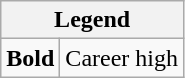<table class="wikitable mw-collapsible mw-collapsed">
<tr>
<th colspan="2">Legend</th>
</tr>
<tr>
<td><strong>Bold</strong></td>
<td>Career high</td>
</tr>
</table>
